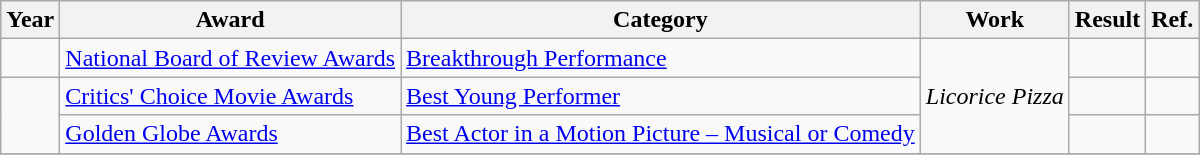<table class="wikitable sortable">
<tr>
<th scope="col">Year</th>
<th scope="col">Award</th>
<th scope="col">Category</th>
<th scope="col">Work</th>
<th scope="col">Result</th>
<th class=unsortable>Ref.</th>
</tr>
<tr>
<td></td>
<td><a href='#'>National Board of Review Awards</a></td>
<td scope="row"><a href='#'>Breakthrough Performance</a></td>
<td rowspan="3"><em>Licorice Pizza</em></td>
<td></td>
<td></td>
</tr>
<tr>
<td rowspan="2"></td>
<td><a href='#'>Critics' Choice Movie Awards</a></td>
<td scope="row"><a href='#'>Best Young Performer</a></td>
<td></td>
<td></td>
</tr>
<tr>
<td><a href='#'>Golden Globe Awards</a></td>
<td scope="row"><a href='#'>Best Actor in a Motion Picture – Musical or Comedy</a></td>
<td></td>
<td></td>
</tr>
<tr>
</tr>
</table>
